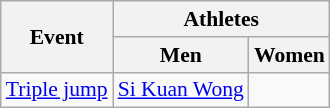<table class=wikitable style="font-size:90%">
<tr>
<th rowspan=2>Event</th>
<th colspan=2>Athletes</th>
</tr>
<tr>
<th>Men</th>
<th>Women</th>
</tr>
<tr>
<td><a href='#'>Triple jump</a></td>
<td><a href='#'>Si Kuan Wong</a></td>
<td></td>
</tr>
</table>
